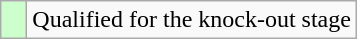<table class="wikitable">
<tr>
<td width=10px bgcolor="#ccffcc"></td>
<td>Qualified for the knock-out stage</td>
</tr>
</table>
